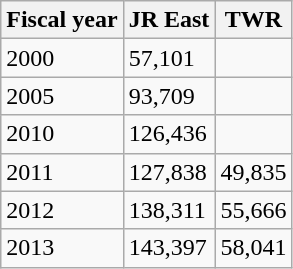<table class="wikitable">
<tr>
<th>Fiscal year</th>
<th>JR East</th>
<th>TWR</th>
</tr>
<tr>
<td>2000</td>
<td>57,101</td>
<td></td>
</tr>
<tr>
<td>2005</td>
<td>93,709</td>
<td></td>
</tr>
<tr>
<td>2010</td>
<td>126,436</td>
<td></td>
</tr>
<tr>
<td>2011</td>
<td>127,838</td>
<td>49,835</td>
</tr>
<tr>
<td>2012</td>
<td>138,311</td>
<td>55,666</td>
</tr>
<tr>
<td>2013</td>
<td>143,397</td>
<td>58,041</td>
</tr>
</table>
